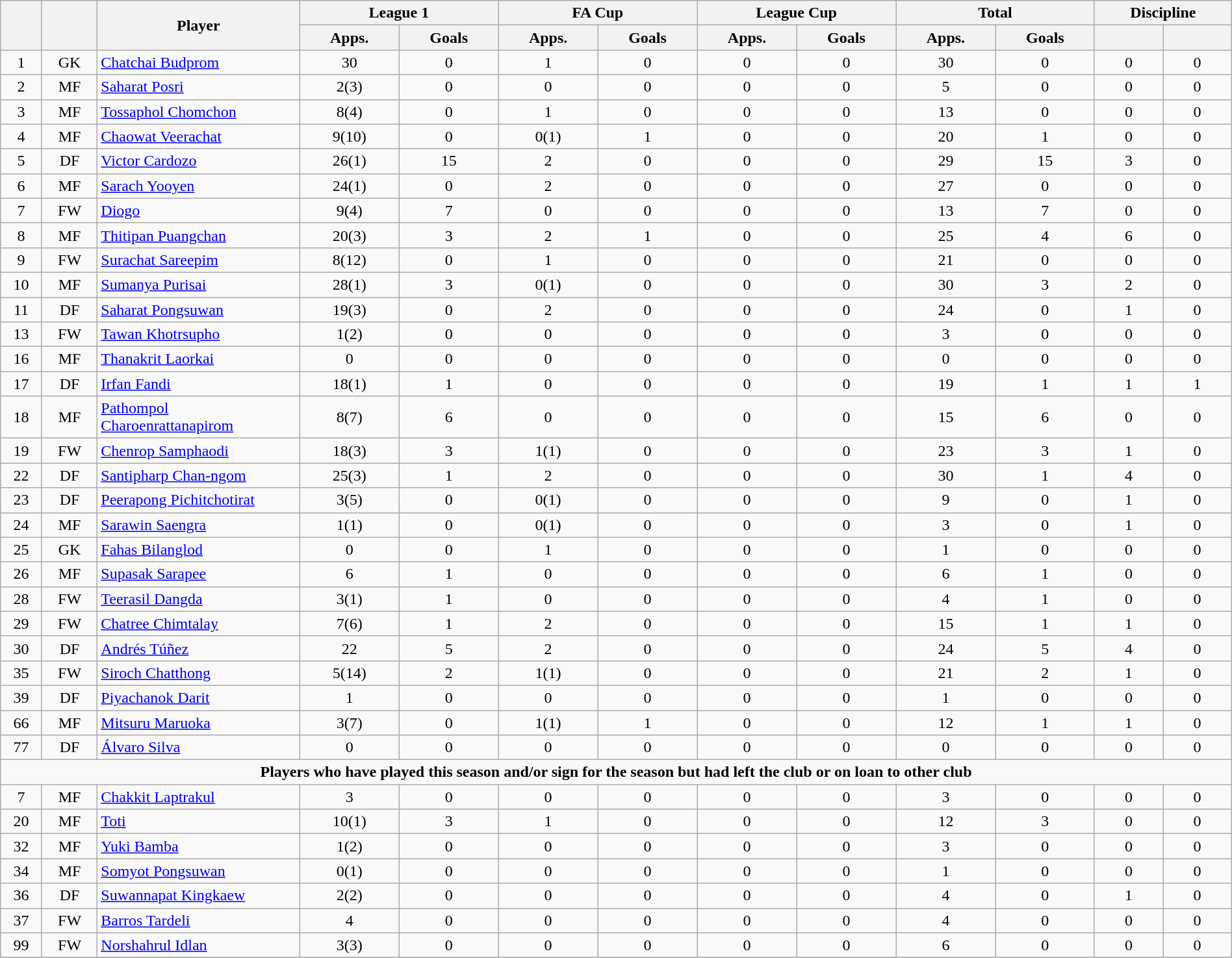<table class="wikitable" style="text-align:center; font-size:100%; width:100%;">
<tr>
<th rowspan=2></th>
<th rowspan=2></th>
<th rowspan=2 width="200">Player</th>
<th colspan=2 width="105">League 1</th>
<th colspan=2 width="105">FA Cup</th>
<th colspan=2 width="105">League Cup</th>
<th colspan=2 width="105">Total</th>
<th colspan="2" width="70">Discipline</th>
</tr>
<tr>
<th>Apps.</th>
<th>Goals</th>
<th>Apps.</th>
<th>Goals</th>
<th>Apps.</th>
<th>Goals</th>
<th>Apps.</th>
<th>Goals</th>
<th></th>
<th></th>
</tr>
<tr>
<td>1</td>
<td>GK</td>
<td align="left"> <a href='#'>Chatchai Budprom</a></td>
<td>30</td>
<td>0</td>
<td>1</td>
<td>0</td>
<td>0</td>
<td>0</td>
<td>30</td>
<td>0</td>
<td>0</td>
<td>0</td>
</tr>
<tr>
<td>2</td>
<td>MF</td>
<td align="left"> <a href='#'>Saharat Posri</a></td>
<td>2(3)</td>
<td>0</td>
<td>0</td>
<td>0</td>
<td>0</td>
<td>0</td>
<td>5</td>
<td>0</td>
<td>0</td>
<td>0</td>
</tr>
<tr>
<td>3</td>
<td>MF</td>
<td align="left"> <a href='#'>Tossaphol Chomchon</a></td>
<td>8(4)</td>
<td>0</td>
<td>1</td>
<td>0</td>
<td>0</td>
<td>0</td>
<td>13</td>
<td>0</td>
<td>0</td>
<td>0</td>
</tr>
<tr>
<td>4</td>
<td>MF</td>
<td align="left"> <a href='#'>Chaowat Veerachat</a></td>
<td>9(10)</td>
<td>0</td>
<td>0(1)</td>
<td>1</td>
<td>0</td>
<td>0</td>
<td>20</td>
<td>1</td>
<td>0</td>
<td>0</td>
</tr>
<tr>
<td>5</td>
<td>DF</td>
<td align="left"> <a href='#'>Victor Cardozo</a></td>
<td>26(1)</td>
<td>15</td>
<td>2</td>
<td>0</td>
<td>0</td>
<td>0</td>
<td>29</td>
<td>15</td>
<td>3</td>
<td>0</td>
</tr>
<tr>
<td>6</td>
<td>MF</td>
<td align="left"> <a href='#'>Sarach Yooyen</a></td>
<td>24(1)</td>
<td>0</td>
<td>2</td>
<td>0</td>
<td>0</td>
<td>0</td>
<td>27</td>
<td>0</td>
<td>0</td>
<td>0</td>
</tr>
<tr>
<td>7</td>
<td>FW</td>
<td align="left"> <a href='#'>Diogo</a></td>
<td>9(4)</td>
<td>7</td>
<td>0</td>
<td>0</td>
<td>0</td>
<td>0</td>
<td>13</td>
<td>7</td>
<td>0</td>
<td>0</td>
</tr>
<tr>
<td>8</td>
<td>MF</td>
<td align="left"> <a href='#'>Thitipan Puangchan</a></td>
<td>20(3)</td>
<td>3</td>
<td>2</td>
<td>1</td>
<td>0</td>
<td>0</td>
<td>25</td>
<td>4</td>
<td>6</td>
<td>0</td>
</tr>
<tr>
<td>9</td>
<td>FW</td>
<td align="left"> <a href='#'>Surachat Sareepim</a></td>
<td>8(12)</td>
<td>0</td>
<td>1</td>
<td>0</td>
<td>0</td>
<td>0</td>
<td>21</td>
<td>0</td>
<td>0</td>
<td>0</td>
</tr>
<tr>
<td>10</td>
<td>MF</td>
<td align="left"> <a href='#'>Sumanya Purisai</a></td>
<td>28(1)</td>
<td>3</td>
<td>0(1)</td>
<td>0</td>
<td>0</td>
<td>0</td>
<td>30</td>
<td>3</td>
<td>2</td>
<td>0</td>
</tr>
<tr>
<td>11</td>
<td>DF</td>
<td align="left"> <a href='#'>Saharat Pongsuwan</a></td>
<td>19(3)</td>
<td>0</td>
<td>2</td>
<td>0</td>
<td>0</td>
<td>0</td>
<td>24</td>
<td>0</td>
<td>1</td>
<td>0</td>
</tr>
<tr>
<td>13</td>
<td>FW</td>
<td align="left"> <a href='#'>Tawan Khotrsupho</a></td>
<td>1(2)</td>
<td>0</td>
<td>0</td>
<td>0</td>
<td>0</td>
<td>0</td>
<td>3</td>
<td>0</td>
<td>0</td>
<td>0</td>
</tr>
<tr>
<td>16</td>
<td>MF</td>
<td align="left"> <a href='#'>Thanakrit Laorkai</a></td>
<td>0</td>
<td>0</td>
<td>0</td>
<td>0</td>
<td>0</td>
<td>0</td>
<td>0</td>
<td>0</td>
<td>0</td>
<td>0</td>
</tr>
<tr>
<td>17</td>
<td>DF</td>
<td align="left"> <a href='#'>Irfan Fandi</a></td>
<td>18(1)</td>
<td>1</td>
<td>0</td>
<td>0</td>
<td>0</td>
<td>0</td>
<td>19</td>
<td>1</td>
<td>1</td>
<td>1</td>
</tr>
<tr>
<td>18</td>
<td>MF</td>
<td align="left"> <a href='#'>Pathompol Charoenrattanapirom</a></td>
<td>8(7)</td>
<td>6</td>
<td>0</td>
<td>0</td>
<td>0</td>
<td>0</td>
<td>15</td>
<td>6</td>
<td>0</td>
<td>0</td>
</tr>
<tr>
<td>19</td>
<td>FW</td>
<td align="left"> <a href='#'>Chenrop Samphaodi</a></td>
<td>18(3)</td>
<td>3</td>
<td>1(1)</td>
<td>0</td>
<td>0</td>
<td>0</td>
<td>23</td>
<td>3</td>
<td>1</td>
<td>0</td>
</tr>
<tr>
<td>22</td>
<td>DF</td>
<td align="left"> <a href='#'>Santipharp Chan-ngom</a></td>
<td>25(3)</td>
<td>1</td>
<td>2</td>
<td>0</td>
<td>0</td>
<td>0</td>
<td>30</td>
<td>1</td>
<td>4</td>
<td>0</td>
</tr>
<tr>
<td>23</td>
<td>DF</td>
<td align="left"> <a href='#'>Peerapong Pichitchotirat</a></td>
<td>3(5)</td>
<td>0</td>
<td>0(1)</td>
<td>0</td>
<td>0</td>
<td>0</td>
<td>9</td>
<td>0</td>
<td>1</td>
<td>0</td>
</tr>
<tr>
<td>24</td>
<td>MF</td>
<td align="left"> <a href='#'>Sarawin Saengra</a></td>
<td>1(1)</td>
<td>0</td>
<td>0(1)</td>
<td>0</td>
<td>0</td>
<td>0</td>
<td>3</td>
<td>0</td>
<td>1</td>
<td>0</td>
</tr>
<tr>
<td>25</td>
<td>GK</td>
<td align="left"> <a href='#'>Fahas Bilanglod</a></td>
<td>0</td>
<td>0</td>
<td>1</td>
<td>0</td>
<td>0</td>
<td>0</td>
<td>1</td>
<td>0</td>
<td>0</td>
<td>0</td>
</tr>
<tr>
<td>26</td>
<td>MF</td>
<td align="left"> <a href='#'>Supasak Sarapee</a></td>
<td>6</td>
<td>1</td>
<td>0</td>
<td>0</td>
<td>0</td>
<td>0</td>
<td>6</td>
<td>1</td>
<td>0</td>
<td>0</td>
</tr>
<tr>
<td>28</td>
<td>FW</td>
<td align="left"> <a href='#'>Teerasil Dangda</a></td>
<td>3(1)</td>
<td>1</td>
<td>0</td>
<td>0</td>
<td>0</td>
<td>0</td>
<td>4</td>
<td>1</td>
<td>0</td>
<td>0</td>
</tr>
<tr>
<td>29</td>
<td>FW</td>
<td align="left"> <a href='#'>Chatree Chimtalay</a></td>
<td>7(6)</td>
<td>1</td>
<td>2</td>
<td>0</td>
<td>0</td>
<td>0</td>
<td>15</td>
<td>1</td>
<td>1</td>
<td>0</td>
</tr>
<tr>
<td>30</td>
<td>DF</td>
<td align="left"> <a href='#'>Andrés Túñez</a></td>
<td>22</td>
<td>5</td>
<td>2</td>
<td>0</td>
<td>0</td>
<td>0</td>
<td>24</td>
<td>5</td>
<td>4</td>
<td>0</td>
</tr>
<tr>
<td>35</td>
<td>FW</td>
<td align="left"> <a href='#'>Siroch Chatthong</a></td>
<td>5(14)</td>
<td>2</td>
<td>1(1)</td>
<td>0</td>
<td>0</td>
<td>0</td>
<td>21</td>
<td>2</td>
<td>1</td>
<td>0</td>
</tr>
<tr>
<td>39</td>
<td>DF</td>
<td align="left"> <a href='#'>Piyachanok Darit</a></td>
<td>1</td>
<td>0</td>
<td>0</td>
<td>0</td>
<td>0</td>
<td>0</td>
<td>1</td>
<td>0</td>
<td>0</td>
<td>0</td>
</tr>
<tr>
<td>66</td>
<td>MF</td>
<td align="left"> <a href='#'>Mitsuru Maruoka</a></td>
<td>3(7)</td>
<td>0</td>
<td>1(1)</td>
<td>1</td>
<td>0</td>
<td>0</td>
<td>12</td>
<td>1</td>
<td>1</td>
<td>0</td>
</tr>
<tr>
<td>77</td>
<td>DF</td>
<td align="left"> <a href='#'>Álvaro Silva</a></td>
<td>0</td>
<td>0</td>
<td>0</td>
<td>0</td>
<td>0</td>
<td>0</td>
<td>0</td>
<td>0</td>
<td>0</td>
<td>0</td>
</tr>
<tr>
<td colspan="17"><strong>Players who have played this season and/or sign for the season but had left the club or on loan to other club</strong></td>
</tr>
<tr>
<td>7</td>
<td>MF</td>
<td align="left"> <a href='#'>Chakkit Laptrakul</a></td>
<td>3</td>
<td>0</td>
<td>0</td>
<td>0</td>
<td>0</td>
<td>0</td>
<td>3</td>
<td>0</td>
<td>0</td>
<td>0</td>
</tr>
<tr>
<td>20</td>
<td>MF</td>
<td align="left"> <a href='#'>Toti</a></td>
<td>10(1)</td>
<td>3</td>
<td>1</td>
<td>0</td>
<td>0</td>
<td>0</td>
<td>12</td>
<td>3</td>
<td>0</td>
<td>0</td>
</tr>
<tr>
<td>32</td>
<td>MF</td>
<td align="left"> <a href='#'>Yuki Bamba</a></td>
<td>1(2)</td>
<td>0</td>
<td>0</td>
<td>0</td>
<td>0</td>
<td>0</td>
<td>3</td>
<td>0</td>
<td>0</td>
<td>0</td>
</tr>
<tr>
<td>34</td>
<td>MF</td>
<td align="left"> <a href='#'>Somyot Pongsuwan</a></td>
<td>0(1)</td>
<td>0</td>
<td>0</td>
<td>0</td>
<td>0</td>
<td>0</td>
<td>1</td>
<td>0</td>
<td>0</td>
<td>0</td>
</tr>
<tr>
<td>36</td>
<td>DF</td>
<td align="left"> <a href='#'>Suwannapat Kingkaew</a></td>
<td>2(2)</td>
<td>0</td>
<td>0</td>
<td>0</td>
<td>0</td>
<td>0</td>
<td>4</td>
<td>0</td>
<td>1</td>
<td>0</td>
</tr>
<tr>
<td>37</td>
<td>FW</td>
<td align="left"> <a href='#'>Barros Tardeli</a></td>
<td>4</td>
<td>0</td>
<td>0</td>
<td>0</td>
<td>0</td>
<td>0</td>
<td>4</td>
<td>0</td>
<td>0</td>
<td>0</td>
</tr>
<tr>
<td>99</td>
<td>FW</td>
<td align="left"> <a href='#'>Norshahrul Idlan</a></td>
<td>3(3)</td>
<td>0</td>
<td>0</td>
<td>0</td>
<td>0</td>
<td>0</td>
<td>6</td>
<td>0</td>
<td>0</td>
<td>0</td>
</tr>
<tr>
</tr>
</table>
